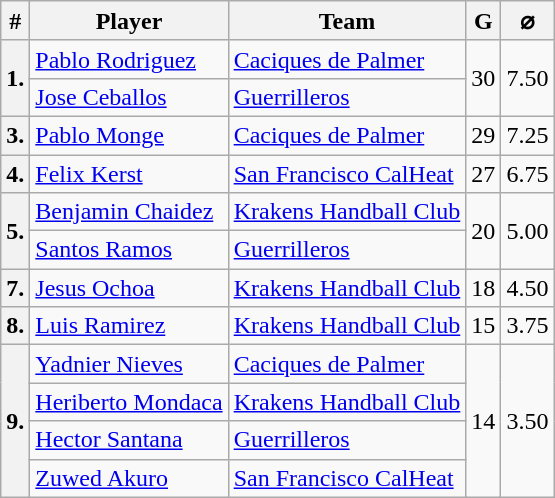<table class="wikitable sortable" style="text-align:center">
<tr>
<th>#</th>
<th>Player</th>
<th>Team</th>
<th>G</th>
<th>⌀</th>
</tr>
<tr>
<th rowspan=2>1.</th>
<td style="text-align:left"> <a href='#'>Pablo Rodriguez</a></td>
<td style="text-align:left"> <a href='#'>Caciques de Palmer</a></td>
<td rowspan=2>30</td>
<td rowspan=2>7.50</td>
</tr>
<tr>
<td style="text-align:left"> <a href='#'>Jose Ceballos</a></td>
<td style="text-align:left"> <a href='#'>Guerrilleros</a></td>
</tr>
<tr>
<th>3.</th>
<td style="text-align:left"> <a href='#'>Pablo Monge</a></td>
<td style="text-align:left"> <a href='#'>Caciques de Palmer</a></td>
<td>29</td>
<td>7.25</td>
</tr>
<tr>
<th>4.</th>
<td style="text-align:left"> <a href='#'>Felix Kerst</a></td>
<td style="text-align:left"> <a href='#'>San Francisco CalHeat</a></td>
<td>27</td>
<td>6.75</td>
</tr>
<tr>
<th rowspan=2>5.</th>
<td style="text-align:left"> <a href='#'>Benjamin Chaidez</a></td>
<td style="text-align:left"> <a href='#'>Krakens Handball Club</a></td>
<td rowspan=2>20</td>
<td rowspan=2>5.00</td>
</tr>
<tr>
<td style="text-align:left"> <a href='#'>Santos Ramos</a></td>
<td style="text-align:left"> <a href='#'>Guerrilleros</a></td>
</tr>
<tr>
<th>7.</th>
<td style="text-align:left"> <a href='#'>Jesus Ochoa</a></td>
<td style="text-align:left"> <a href='#'>Krakens Handball Club</a></td>
<td>18</td>
<td>4.50</td>
</tr>
<tr>
<th>8.</th>
<td style="text-align:left"> <a href='#'>Luis Ramirez</a></td>
<td style="text-align:left"> <a href='#'>Krakens Handball Club</a></td>
<td>15</td>
<td>3.75</td>
</tr>
<tr>
<th rowspan=4>9.</th>
<td style="text-align:left"> <a href='#'>Yadnier Nieves</a></td>
<td style="text-align:left"> <a href='#'>Caciques de Palmer</a></td>
<td rowspan=4>14</td>
<td rowspan=4>3.50</td>
</tr>
<tr>
<td style="text-align:left"> <a href='#'>Heriberto Mondaca</a></td>
<td style="text-align:left"> <a href='#'>Krakens Handball Club</a></td>
</tr>
<tr>
<td style="text-align:left"> <a href='#'>Hector Santana</a></td>
<td style="text-align:left"> <a href='#'>Guerrilleros</a></td>
</tr>
<tr>
<td style="text-align:left"> <a href='#'>Zuwed Akuro</a></td>
<td style="text-align:left"> <a href='#'>San Francisco CalHeat</a></td>
</tr>
</table>
